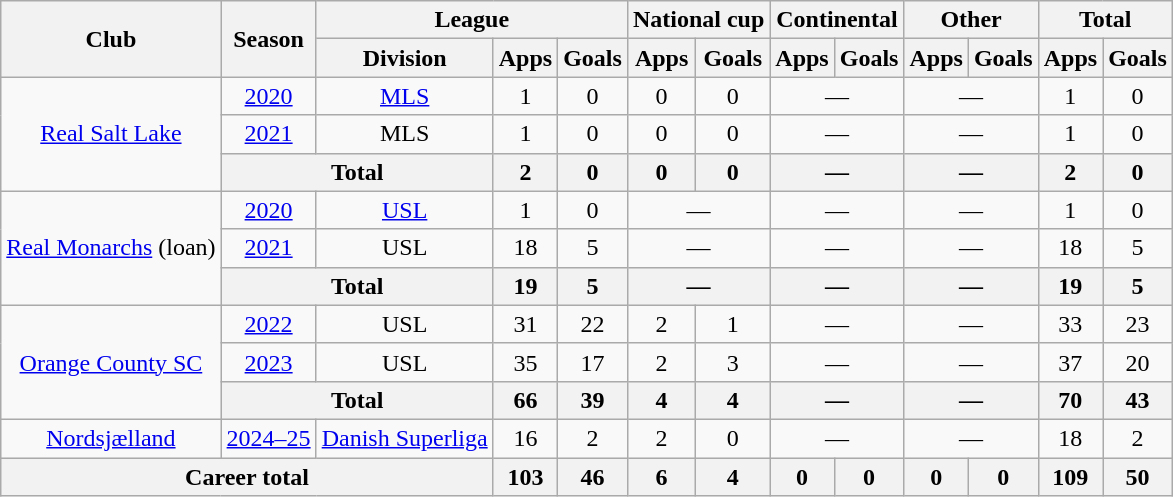<table class="wikitable" style="text-align: center">
<tr>
<th rowspan=2>Club</th>
<th rowspan=2>Season</th>
<th colspan=3>League</th>
<th colspan=2>National cup</th>
<th colspan=2>Continental</th>
<th colspan=2>Other</th>
<th colspan=2>Total</th>
</tr>
<tr>
<th>Division</th>
<th>Apps</th>
<th>Goals</th>
<th>Apps</th>
<th>Goals</th>
<th>Apps</th>
<th>Goals</th>
<th>Apps</th>
<th>Goals</th>
<th>Apps</th>
<th>Goals</th>
</tr>
<tr>
<td rowspan="3"><a href='#'>Real Salt Lake</a></td>
<td><a href='#'>2020</a></td>
<td><a href='#'>MLS</a></td>
<td>1</td>
<td>0</td>
<td>0</td>
<td>0</td>
<td colspan="2">—</td>
<td colspan="2">—</td>
<td>1</td>
<td>0</td>
</tr>
<tr>
<td><a href='#'>2021</a></td>
<td>MLS</td>
<td>1</td>
<td>0</td>
<td>0</td>
<td>0</td>
<td colspan="2">—</td>
<td colspan="2">—</td>
<td>1</td>
<td>0</td>
</tr>
<tr>
<th colspan="2">Total</th>
<th>2</th>
<th>0</th>
<th>0</th>
<th>0</th>
<th colspan="2">—</th>
<th colspan="2">—</th>
<th>2</th>
<th>0</th>
</tr>
<tr>
<td rowspan="3"><a href='#'>Real Monarchs</a> (loan)</td>
<td><a href='#'>2020</a></td>
<td><a href='#'>USL</a></td>
<td>1</td>
<td>0</td>
<td colspan="2">—</td>
<td colspan="2">—</td>
<td colspan="2">—</td>
<td>1</td>
<td>0</td>
</tr>
<tr>
<td><a href='#'>2021</a></td>
<td>USL</td>
<td>18</td>
<td>5</td>
<td colspan="2">—</td>
<td colspan="2">—</td>
<td colspan="2">—</td>
<td>18</td>
<td>5</td>
</tr>
<tr>
<th colspan="2">Total</th>
<th>19</th>
<th>5</th>
<th colspan="2">—</th>
<th colspan="2">—</th>
<th colspan="2">—</th>
<th>19</th>
<th>5</th>
</tr>
<tr>
<td rowspan="3"><a href='#'>Orange County SC</a></td>
<td><a href='#'>2022</a></td>
<td>USL</td>
<td>31</td>
<td>22</td>
<td>2</td>
<td>1</td>
<td colspan="2">—</td>
<td colspan="2">—</td>
<td>33</td>
<td>23</td>
</tr>
<tr>
<td><a href='#'>2023</a></td>
<td>USL</td>
<td>35</td>
<td>17</td>
<td>2</td>
<td>3</td>
<td colspan="2">—</td>
<td colspan="2">—</td>
<td>37</td>
<td>20</td>
</tr>
<tr>
<th colspan="2">Total</th>
<th>66</th>
<th>39</th>
<th>4</th>
<th>4</th>
<th colspan="2">—</th>
<th colspan="2">—</th>
<th>70</th>
<th>43</th>
</tr>
<tr>
<td><a href='#'>Nordsjælland</a></td>
<td><a href='#'>2024–25</a></td>
<td><a href='#'>Danish Superliga</a></td>
<td>16</td>
<td>2</td>
<td>2</td>
<td>0</td>
<td colspan="2">—</td>
<td colspan="2">—</td>
<td>18</td>
<td>2</td>
</tr>
<tr>
<th colspan="3">Career total</th>
<th>103</th>
<th>46</th>
<th>6</th>
<th>4</th>
<th>0</th>
<th>0</th>
<th>0</th>
<th>0</th>
<th>109</th>
<th>50</th>
</tr>
</table>
